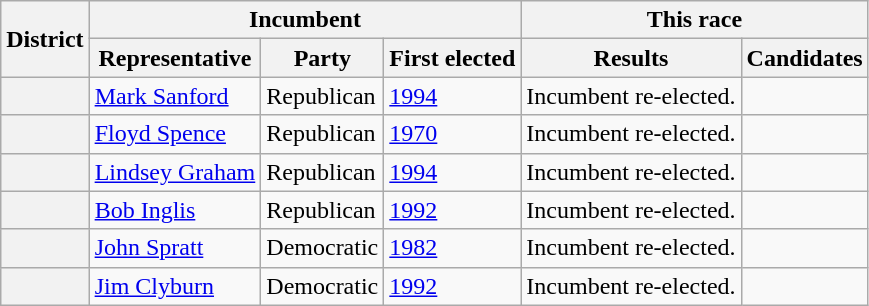<table class=wikitable>
<tr>
<th rowspan=2>District</th>
<th colspan=3>Incumbent</th>
<th colspan=2>This race</th>
</tr>
<tr>
<th>Representative</th>
<th>Party</th>
<th>First elected</th>
<th>Results</th>
<th>Candidates</th>
</tr>
<tr>
<th></th>
<td><a href='#'>Mark Sanford</a></td>
<td>Republican</td>
<td><a href='#'>1994</a></td>
<td>Incumbent re-elected.</td>
<td nowrap></td>
</tr>
<tr>
<th></th>
<td><a href='#'>Floyd Spence</a></td>
<td>Republican</td>
<td><a href='#'>1970</a></td>
<td>Incumbent re-elected.</td>
<td nowrap></td>
</tr>
<tr>
<th></th>
<td><a href='#'>Lindsey Graham</a></td>
<td>Republican</td>
<td><a href='#'>1994</a></td>
<td>Incumbent re-elected.</td>
<td nowrap></td>
</tr>
<tr>
<th></th>
<td><a href='#'>Bob Inglis</a></td>
<td>Republican</td>
<td><a href='#'>1992</a></td>
<td>Incumbent re-elected.</td>
<td nowrap></td>
</tr>
<tr>
<th></th>
<td><a href='#'>John Spratt</a></td>
<td>Democratic</td>
<td><a href='#'>1982</a></td>
<td>Incumbent re-elected.</td>
<td nowrap></td>
</tr>
<tr>
<th></th>
<td><a href='#'>Jim Clyburn</a></td>
<td>Democratic</td>
<td><a href='#'>1992</a></td>
<td>Incumbent re-elected.</td>
<td nowrap></td>
</tr>
</table>
